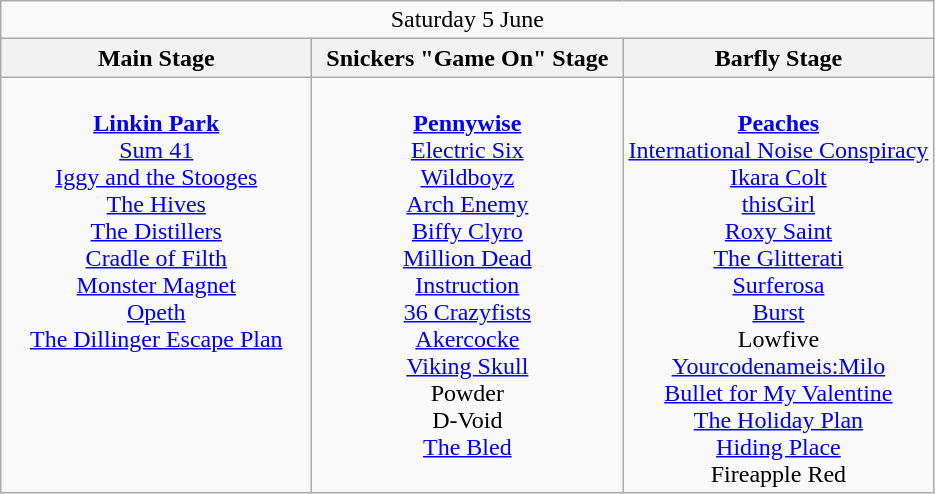<table class="wikitable">
<tr>
<td colspan="3" style="text-align:center;">Saturday 5 June</td>
</tr>
<tr>
<th>Main Stage</th>
<th>Snickers "Game On" Stage</th>
<th>Barfly Stage</th>
</tr>
<tr>
<td style="text-align:center; vertical-align:top; width:200px;"><br><strong><a href='#'>Linkin Park</a></strong>
<br><a href='#'>Sum 41</a>
<br><a href='#'>Iggy and the Stooges</a>
<br><a href='#'>The Hives</a>
<br><a href='#'>The Distillers</a>
<br><a href='#'>Cradle of Filth</a>
<br><a href='#'>Monster Magnet</a>
<br><a href='#'>Opeth</a>
<br><a href='#'>The Dillinger Escape Plan</a></td>
<td style="text-align:center; vertical-align:top; width:200px;"><br><strong><a href='#'>Pennywise</a> </strong>
<br><a href='#'>Electric Six</a>
<br><a href='#'>Wildboyz</a>
<br><a href='#'>Arch Enemy</a>
<br><a href='#'>Biffy Clyro</a>
<br><a href='#'>Million Dead</a>
<br><a href='#'>Instruction</a> 
<br><a href='#'>36 Crazyfists</a>
<br><a href='#'>Akercocke</a>
<br><a href='#'>Viking Skull</a>
<br>Powder
<br>D-Void
<br><a href='#'>The Bled</a></td>
<td style="text-align:center; vertical-align:top; width:200px;"><br><strong><a href='#'>Peaches</a></strong>
<br><a href='#'>International Noise Conspiracy</a>
<br><a href='#'>Ikara Colt</a>
<br><a href='#'>thisGirl</a>
<br><a href='#'>Roxy Saint</a>
<br><a href='#'>The Glitterati</a>
<br><a href='#'>Surferosa</a>
<br><a href='#'>Burst</a>
<br>Lowfive
<br><a href='#'>Yourcodenameis:Milo</a>
<br><a href='#'>Bullet for My Valentine</a>
<br><a href='#'>The Holiday Plan</a>
<br><a href='#'>Hiding Place</a>
<br>Fireapple Red</td>
</tr>
</table>
